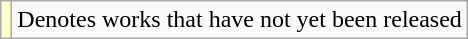<table class="wikitable">
<tr>
<td style="background:#FFFFCC;"></td>
<td>Denotes works that have not yet been released</td>
</tr>
</table>
